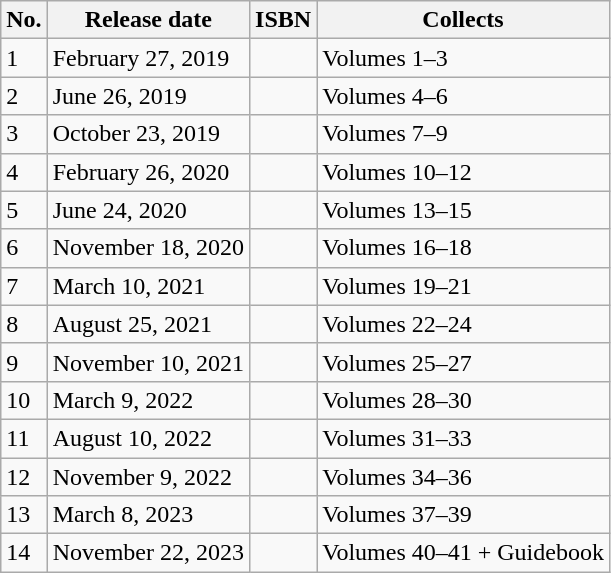<table class="wikitable">
<tr>
<th>No.</th>
<th>Release date</th>
<th>ISBN</th>
<th>Collects</th>
</tr>
<tr>
<td>1</td>
<td>February 27, 2019</td>
<td></td>
<td>Volumes 1–3</td>
</tr>
<tr>
<td>2</td>
<td>June 26, 2019</td>
<td></td>
<td>Volumes 4–6</td>
</tr>
<tr>
<td>3</td>
<td>October 23, 2019</td>
<td></td>
<td>Volumes 7–9</td>
</tr>
<tr>
<td>4</td>
<td>February 26, 2020</td>
<td></td>
<td>Volumes 10–12</td>
</tr>
<tr>
<td>5</td>
<td>June 24, 2020</td>
<td></td>
<td>Volumes 13–15</td>
</tr>
<tr>
<td>6</td>
<td>November 18, 2020</td>
<td></td>
<td>Volumes 16–18</td>
</tr>
<tr>
<td>7</td>
<td>March 10, 2021</td>
<td></td>
<td>Volumes 19–21</td>
</tr>
<tr>
<td>8</td>
<td>August 25, 2021</td>
<td></td>
<td>Volumes 22–24</td>
</tr>
<tr>
<td>9</td>
<td>November 10, 2021</td>
<td></td>
<td>Volumes 25–27</td>
</tr>
<tr>
<td>10</td>
<td>March 9, 2022</td>
<td></td>
<td>Volumes 28–30</td>
</tr>
<tr>
<td>11</td>
<td>August 10, 2022</td>
<td></td>
<td>Volumes 31–33</td>
</tr>
<tr>
<td>12</td>
<td>November 9, 2022</td>
<td></td>
<td>Volumes 34–36</td>
</tr>
<tr>
<td>13</td>
<td>March 8, 2023</td>
<td></td>
<td>Volumes 37–39</td>
</tr>
<tr>
<td>14</td>
<td>November 22, 2023</td>
<td></td>
<td>Volumes 40–41 + Guidebook</td>
</tr>
</table>
